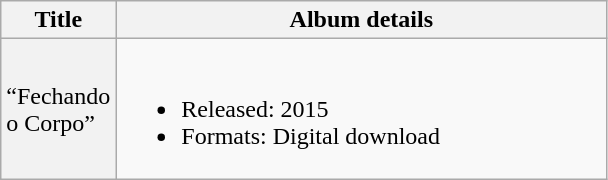<table class="wikitable plainrowheaders">
<tr>
<th rowspan="1" style="width:3em;">Title</th>
<th rowspan="1" style="width:20em;">Album details</th>
</tr>
<tr>
<td scope="row" style="background-color: #f2f2f2;">“Fechando o Corpo”</td>
<td><br><ul><li>Released: 2015</li><li>Formats: Digital download</li></ul></td>
</tr>
</table>
